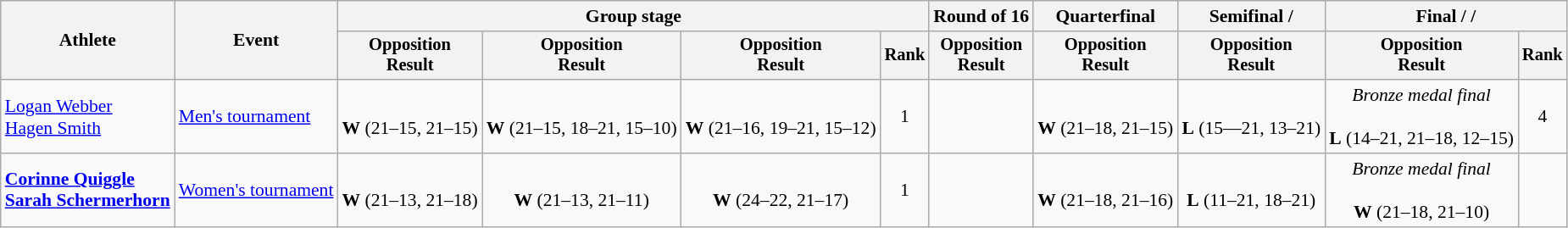<table class=wikitable style=font-size:90%;text-align:center>
<tr>
<th rowspan=2>Athlete</th>
<th rowspan=2>Event</th>
<th colspan=4>Group stage</th>
<th>Round of 16</th>
<th>Quarterfinal</th>
<th>Semifinal / </th>
<th colspan=2>Final /  / </th>
</tr>
<tr style=font-size:95%>
<th>Opposition<br>Result</th>
<th>Opposition<br>Result</th>
<th>Opposition<br>Result</th>
<th>Rank</th>
<th>Opposition<br>Result</th>
<th>Opposition<br>Result</th>
<th>Opposition<br>Result</th>
<th>Opposition<br>Result</th>
<th>Rank</th>
</tr>
<tr>
<td align=left><a href='#'>Logan Webber</a><br><a href='#'>Hagen Smith</a></td>
<td align=left><a href='#'>Men's tournament</a></td>
<td><br><strong>W</strong> (21–15, 21–15)</td>
<td><br><strong>W</strong> (21–15, 18–21, 15–10)</td>
<td><br><strong>W</strong> (21–16, 19–21, 15–12)</td>
<td>1</td>
<td></td>
<td><br><strong>W</strong> (21–18, 21–15)</td>
<td><br><strong>L</strong> (15—21, 13–21)</td>
<td><em>Bronze medal final</em><br><br><strong>L</strong> (14–21, 21–18, 12–15)</td>
<td>4</td>
</tr>
<tr>
<td align=left><strong><a href='#'>Corinne Quiggle</a><br><a href='#'>Sarah Schermerhorn</a></strong></td>
<td align=left><a href='#'>Women's tournament</a></td>
<td><br><strong>W</strong> (21–13, 21–18)</td>
<td><br><strong>W</strong> (21–13, 21–11)</td>
<td><br><strong>W</strong> (24–22, 21–17)</td>
<td>1</td>
<td></td>
<td><br><strong>W</strong> (21–18, 21–16)</td>
<td><br><strong>L</strong> (11–21, 18–21)</td>
<td><em>Bronze medal final</em><br><br><strong>W</strong> (21–18, 21–10)</td>
<td></td>
</tr>
</table>
